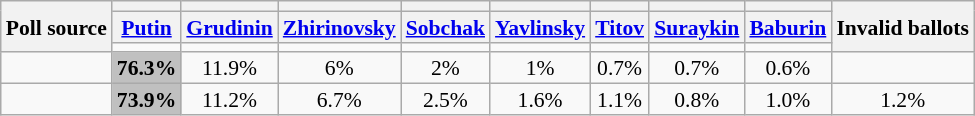<table class="wikitable" style="text-align:center; font-size:90%; line-height:14px">
<tr>
<th rowspan=3>Poll source</th>
<th></th>
<th></th>
<th></th>
<th></th>
<th></th>
<th></th>
<th></th>
<th></th>
<th rowspan=3>Invalid ballots</th>
</tr>
<tr>
<th><a href='#'>Putin</a></th>
<th><a href='#'>Grudinin</a></th>
<th><a href='#'>Zhirinovsky</a></th>
<th><a href='#'>Sobchak</a></th>
<th><a href='#'>Yavlinsky</a></th>
<th><a href='#'>Titov</a></th>
<th><a href='#'>Suraykin</a></th>
<th><a href='#'>Baburin</a></th>
</tr>
<tr>
<td bgcolor=></td>
<td bgcolor=></td>
<td bgcolor=></td>
<td bgcolor=></td>
<td bgcolor=></td>
<td bgcolor=></td>
<td bgcolor=></td>
<td bgcolor=></td>
</tr>
<tr>
<td></td>
<td style="background:#C0C0C0"><strong>76.3%</strong></td>
<td>11.9%</td>
<td>6%</td>
<td>2%</td>
<td>1%</td>
<td>0.7%</td>
<td>0.7%</td>
<td>0.6%</td>
<td></td>
</tr>
<tr>
<td></td>
<td style="background:#C0C0C0"><strong>73.9%</strong></td>
<td>11.2%</td>
<td>6.7%</td>
<td>2.5%</td>
<td>1.6%</td>
<td>1.1%</td>
<td>0.8%</td>
<td>1.0%</td>
<td>1.2%</td>
</tr>
</table>
